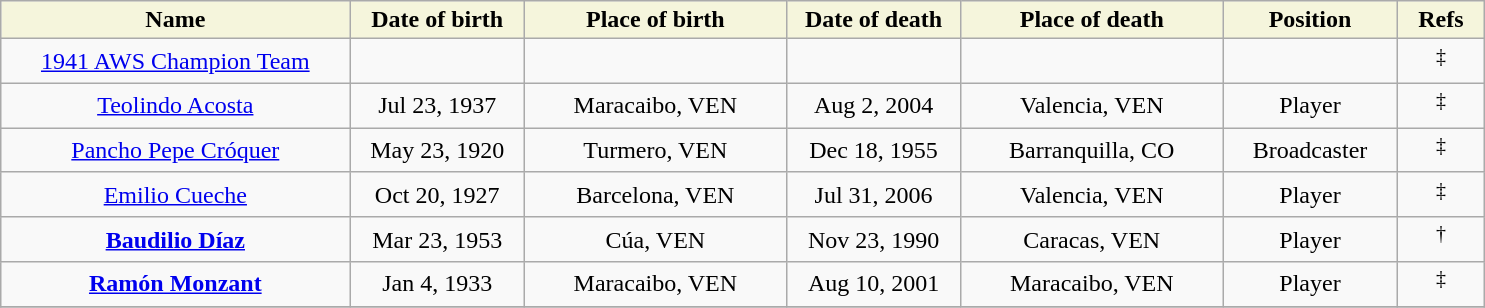<table class="wikitable">
<tr>
<th style="background:#F5F5DC;" width=20%>Name</th>
<th width=10% style="background:#F5F5DC;">Date of birth</th>
<th width=15% style="background:#F5F5DC;">Place of birth</th>
<th width=10% style="background:#F5F5DC;">Date of death</th>
<th width=15% style="background:#F5F5DC;">Place of death</th>
<th width=10% style="background:#F5F5DC;">Position</th>
<th width=5% style="background:#F5F5DC;">Refs</th>
</tr>
<tr align=center>
<td><a href='#'>1941 AWS Champion Team</a></td>
<td></td>
<td></td>
<td></td>
<td></td>
<td></td>
<td><sup> ‡</sup> </td>
</tr>
<tr align=center>
<td><a href='#'>Teolindo Acosta</a></td>
<td>Jul 23, 1937</td>
<td>Maracaibo, VEN</td>
<td>Aug 2, 2004</td>
<td>Valencia, VEN</td>
<td>Player</td>
<td><sup> ‡</sup> </td>
</tr>
<tr align=center>
<td><a href='#'>Pancho Pepe Cróquer</a></td>
<td>May 23, 1920</td>
<td>Turmero, VEN</td>
<td>Dec 18, 1955</td>
<td>Barranquilla, CO</td>
<td>Broadcaster</td>
<td><sup> ‡</sup> </td>
</tr>
<tr align=center>
<td><a href='#'>Emilio Cueche</a></td>
<td>Oct 20, 1927</td>
<td>Barcelona, VEN</td>
<td>Jul 31, 2006</td>
<td>Valencia, VEN</td>
<td>Player</td>
<td><sup> ‡</sup> </td>
</tr>
<tr align=center>
<td><strong><a href='#'>Baudilio Díaz</a></strong></td>
<td>Mar 23, 1953</td>
<td>Cúa, VEN</td>
<td>Nov 23, 1990</td>
<td>Caracas, VEN</td>
<td>Player</td>
<td><sup> † </sup> </td>
</tr>
<tr align=center>
<td><strong><a href='#'>Ramón Monzant</a></strong></td>
<td>Jan 4, 1933</td>
<td>Maracaibo, VEN</td>
<td>Aug 10, 2001</td>
<td>Maracaibo, VEN</td>
<td>Player</td>
<td><sup> ‡</sup> </td>
</tr>
<tr align=center>
</tr>
</table>
